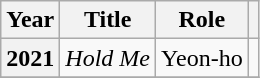<table class="wikitable sortable plainrowheaders">
<tr>
<th scope="col">Year</th>
<th scope="col">Title</th>
<th scope="col">Role</th>
<th scope="col" class="unsortable"></th>
</tr>
<tr>
<th scope="row">2021</th>
<td><em>Hold Me</em></td>
<td>Yeon-ho</td>
<td></td>
</tr>
<tr>
</tr>
</table>
